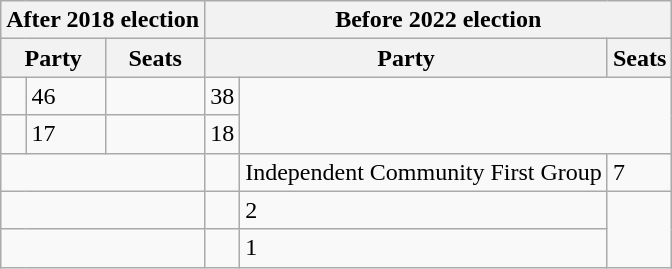<table class="wikitable">
<tr>
<th colspan="3">After 2018 election</th>
<th colspan="3">Before 2022 election</th>
</tr>
<tr>
<th colspan="2">Party</th>
<th>Seats</th>
<th colspan="2">Party</th>
<th>Seats</th>
</tr>
<tr>
<td></td>
<td>46</td>
<td></td>
<td>38</td>
</tr>
<tr>
<td></td>
<td>17</td>
<td></td>
<td>18</td>
</tr>
<tr>
<td colspan=3></td>
<td></td>
<td>Independent Community First Group</td>
<td>7</td>
</tr>
<tr>
<td colspan=3></td>
<td></td>
<td>2</td>
</tr>
<tr>
<td colspan=3></td>
<td></td>
<td>1</td>
</tr>
</table>
